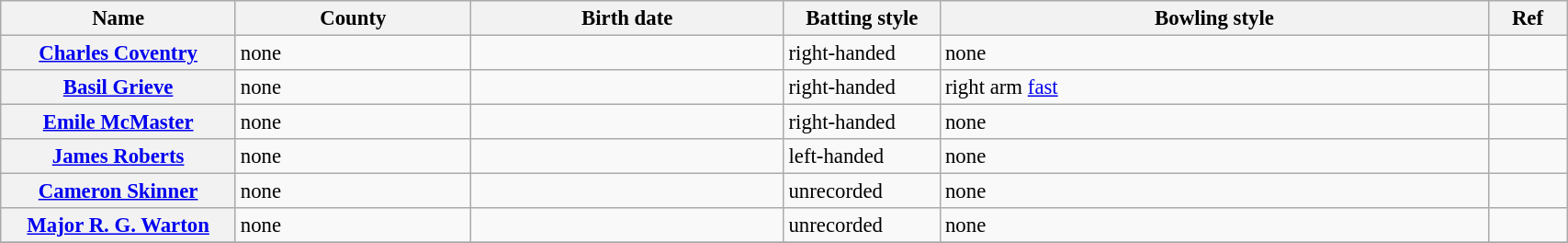<table class="wikitable plainrowheaders" style="font-size:95%; width:90%;">
<tr>
<th scope="col" width="15%">Name</th>
<th scope="col" width="15%">County</th>
<th scope="col" width="20%">Birth date</th>
<th scope="col" width="10%">Batting style</th>
<th scope="col" width="35%">Bowling style</th>
<th scope="col" width="5%">Ref</th>
</tr>
<tr>
<th scope="row"><a href='#'>Charles Coventry</a></th>
<td>none</td>
<td></td>
<td>right-handed</td>
<td>none</td>
<td></td>
</tr>
<tr>
<th scope="row"><a href='#'>Basil Grieve</a></th>
<td>none</td>
<td></td>
<td>right-handed</td>
<td>right arm <a href='#'>fast</a></td>
<td></td>
</tr>
<tr>
<th scope="row"><a href='#'>Emile McMaster</a></th>
<td>none</td>
<td></td>
<td>right-handed</td>
<td>none</td>
<td></td>
</tr>
<tr>
<th scope="row"><a href='#'>James Roberts</a></th>
<td>none</td>
<td></td>
<td>left-handed</td>
<td>none</td>
<td></td>
</tr>
<tr>
<th scope="row"><a href='#'>Cameron Skinner</a></th>
<td>none</td>
<td></td>
<td>unrecorded</td>
<td>none</td>
<td></td>
</tr>
<tr>
<th scope="row"><a href='#'>Major R. G. Warton</a></th>
<td>none</td>
<td></td>
<td>unrecorded</td>
<td>none</td>
<td></td>
</tr>
<tr>
</tr>
</table>
